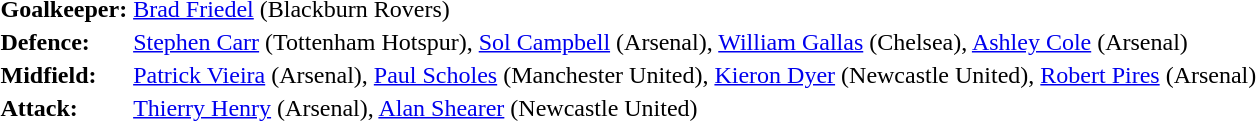<table>
<tr>
<td><strong>Goalkeeper:</strong></td>
<td><a href='#'>Brad Friedel</a> (Blackburn Rovers)</td>
</tr>
<tr>
<td><strong>Defence:</strong></td>
<td><a href='#'>Stephen Carr</a> (Tottenham Hotspur), <a href='#'>Sol Campbell</a> (Arsenal), <a href='#'>William Gallas</a> (Chelsea), <a href='#'>Ashley Cole</a> (Arsenal)</td>
</tr>
<tr>
<td><strong>Midfield:</strong></td>
<td><a href='#'>Patrick Vieira</a> (Arsenal), <a href='#'>Paul Scholes</a> (Manchester United), <a href='#'>Kieron Dyer</a> (Newcastle United), <a href='#'>Robert Pires</a> (Arsenal)</td>
</tr>
<tr>
<td><strong>Attack:</strong></td>
<td><a href='#'>Thierry Henry</a> (Arsenal), <a href='#'>Alan Shearer</a> (Newcastle United)</td>
</tr>
</table>
